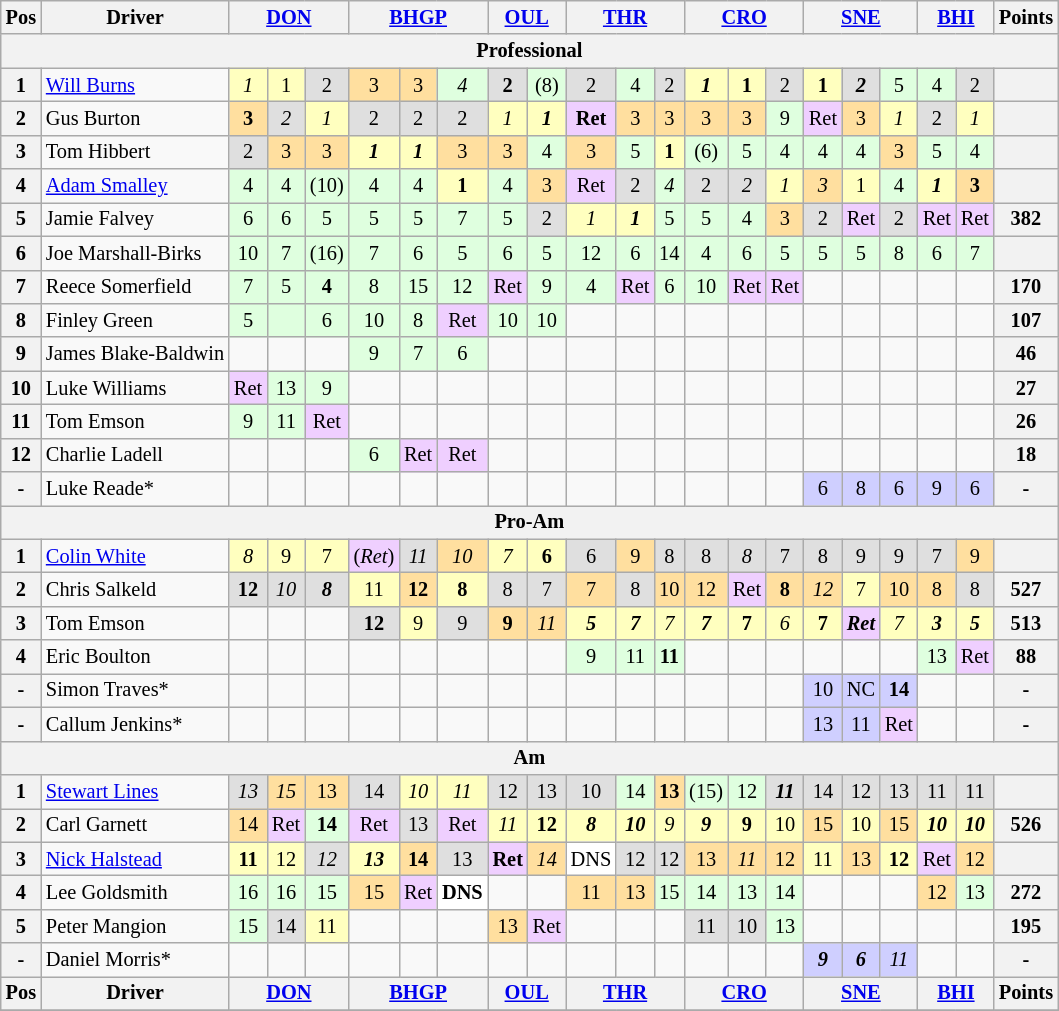<table class="wikitable" style="font-size: 85%; text-align: center;">
<tr valign="top">
<th valign="middle">Pos</th>
<th valign="middle">Driver</th>
<th colspan="3"><a href='#'>DON</a></th>
<th colspan="3"><a href='#'>BHGP</a></th>
<th colspan="2"><a href='#'>OUL</a></th>
<th colspan="3"><a href='#'>THR</a></th>
<th colspan="3"><a href='#'>CRO</a></th>
<th colspan="3"><a href='#'>SNE</a></th>
<th colspan="2"><a href='#'>BHI</a></th>
<th valign="middle">Points</th>
</tr>
<tr>
<th colspan=22 valign="middle">Professional</th>
</tr>
<tr>
<th>1</th>
<td align=left><a href='#'>Will Burns</a></td>
<td style="background:#FFFFBF;"><em>1</em></td>
<td style="background:#FFFFBF;">1</td>
<td style="background:#DFDFDF;">2</td>
<td style="background:#FFDF9F;">3</td>
<td style="background:#FFDF9F;">3</td>
<td style="background:#DFFFDF;"><em>4</em></td>
<td style="background:#DFDFDF;"><strong>2</strong></td>
<td style="background:#DFFFDF;">(8)</td>
<td style="background:#DFDFDF;">2</td>
<td style="background:#DFFFDF;">4</td>
<td style="background:#DFDFDF;">2</td>
<td style="background:#FFFFBF;"><strong><em>1</em></strong></td>
<td style="background:#FFFFBF;"><strong>1</strong></td>
<td style="background:#DFDFDF;">2</td>
<td style="background:#FFFFBF;"><strong>1</strong></td>
<td style="background:#DFDFDF;"><strong><em>2</em></strong></td>
<td style="background:#DFFFDF;">5</td>
<td style="background:#DFFFDF;">4</td>
<td style="background:#DFDFDF;">2</td>
<th></th>
</tr>
<tr>
<th>2</th>
<td align=left>Gus Burton</td>
<td style="background:#FFDF9F;"><strong>3</strong></td>
<td style="background:#DFDFDF;"><em>2</em></td>
<td style="background:#FFFFBF;"><em>1</em></td>
<td style="background:#DFDFDF;">2</td>
<td style="background:#DFDFDF;">2</td>
<td style="background:#DFDFDF;">2</td>
<td style="background:#FFFFBF;"><em>1</em></td>
<td style="background:#FFFFBF;"><strong><em>1</em></strong></td>
<td style="background:#EFCFFF;"><strong>Ret</strong></td>
<td style="background:#FFDF9F;">3</td>
<td style="background:#FFDF9F;">3</td>
<td style="background:#FFDF9F;">3</td>
<td style="background:#FFDF9F;">3</td>
<td style="background:#DFFFDF;">9</td>
<td style="background:#EFCFFF;">Ret</td>
<td style="background:#FFDF9F;">3</td>
<td style="background:#FFFFBF;"><em>1</em></td>
<td style="background:#DFDFDF;">2</td>
<td style="background:#FFFFBF;"><em>1</em></td>
<th></th>
</tr>
<tr>
<th>3</th>
<td align=left>Tom Hibbert</td>
<td style="background:#DFDFDF;">2</td>
<td style="background:#FFDF9F;">3</td>
<td style="background:#FFDF9F;">3</td>
<td style="background:#FFFFBF;"><strong><em>1</em></strong></td>
<td style="background:#FFFFBF;"><strong><em>1</em></strong></td>
<td style="background:#FFDF9F;">3</td>
<td style="background:#FFDF9F;">3</td>
<td style="background:#DFFFDF;">4</td>
<td style="background:#FFDF9F;">3</td>
<td style="background:#DFFFDF;">5</td>
<td style="background:#FFFFBF;"><strong>1</strong></td>
<td style="background:#DFFFDF;">(6)</td>
<td style="background:#DFFFDF;">5</td>
<td style="background:#DFFFDF;">4</td>
<td style="background:#DFFFDF;">4</td>
<td style="background:#DFFFDF;">4</td>
<td style="background:#FFDF9F;">3</td>
<td style="background:#DFFFDF;">5</td>
<td style="background:#DFFFDF;">4</td>
<th></th>
</tr>
<tr>
<th>4</th>
<td align=left><a href='#'>Adam Smalley</a></td>
<td style="background:#DFFFDF;">4</td>
<td style="background:#DFFFDF;">4</td>
<td style="background:#DFFFDF;">(10)</td>
<td style="background:#DFFFDF;">4</td>
<td style="background:#DFFFDF;">4</td>
<td style="background:#FFFFBF;"><strong>1</strong></td>
<td style="background:#DFFFDF;">4</td>
<td style="background:#FFDF9F;">3</td>
<td style="background:#EFCFFF;">Ret</td>
<td style="background:#DFDFDF;">2</td>
<td style="background:#DFFFDF;"><em>4</em></td>
<td style="background:#DFDFDF;">2</td>
<td style="background:#DFDFDF;"><em>2</em></td>
<td style="background:#FFFFBF;"><em>1</em></td>
<td style="background:#FFDF9F;"><em>3</em></td>
<td style="background:#FFFFBF;">1</td>
<td style="background:#DFFFDF;">4</td>
<td style="background:#FFFFBF;"><strong><em>1</em></strong></td>
<td style="background:#FFDF9F;"><strong>3</strong></td>
<th></th>
</tr>
<tr>
<th>5</th>
<td align=left>Jamie Falvey</td>
<td style="background:#DFFFDF;">6</td>
<td style="background:#DFFFDF;">6</td>
<td style="background:#DFFFDF;">5</td>
<td style="background:#DFFFDF;">5</td>
<td style="background:#DFFFDF;">5</td>
<td style="background:#DFFFDF;">7</td>
<td style="background:#DFFFDF;">5</td>
<td style="background:#DFDFDF;">2</td>
<td style="background:#FFFFBF;"><em>1</em></td>
<td style="background:#FFFFBF;"><strong><em>1</em></strong></td>
<td style="background:#DFFFDF;">5</td>
<td style="background:#DFFFDF;">5</td>
<td style="background:#DFFFDF;">4</td>
<td style="background:#FFDF9F;">3</td>
<td style="background:#DFDFDF;">2</td>
<td style="background:#EFCFFF;">Ret</td>
<td style="background:#DFDFDF;">2</td>
<td style="background:#EFCFFF;">Ret</td>
<td style="background:#EFCFFF;">Ret</td>
<th>382</th>
</tr>
<tr>
<th>6</th>
<td align=left>Joe Marshall-Birks</td>
<td style="background:#DFFFDF;">10</td>
<td style="background:#DFFFDF;">7</td>
<td style="background:#DFFFDF;">(16)</td>
<td style="background:#DFFFDF;">7</td>
<td style="background:#DFFFDF;">6</td>
<td style="background:#DFFFDF;">5</td>
<td style="background:#DFFFDF;">6</td>
<td style="background:#DFFFDF;">5</td>
<td style="background:#DFFFDF;">12</td>
<td style="background:#DFFFDF;">6</td>
<td style="background:#DFFFDF;">14</td>
<td style="background:#DFFFDF;">4</td>
<td style="background:#DFFFDF;">6</td>
<td style="background:#DFFFDF;">5</td>
<td style="background:#DFFFDF;">5</td>
<td style="background:#DFFFDF;">5</td>
<td style="background:#DFFFDF;">8</td>
<td style="background:#DFFFDF;">6</td>
<td style="background:#DFFFDF;">7</td>
<th></th>
</tr>
<tr>
<th>7</th>
<td align=left>Reece Somerfield</td>
<td style="background:#DFFFDF;">7</td>
<td style="background:#DFFFDF;">5</td>
<td style="background:#DFFFDF;"><strong>4</strong></td>
<td style="background:#DFFFDF;">8</td>
<td style="background:#DFFFDF;">15</td>
<td style="background:#DFFFDF;">12</td>
<td style="background:#EFCFFF;">Ret</td>
<td style="background:#DFFFDF;">9</td>
<td style="background:#DFFFDF;">4</td>
<td style="background:#EFCFFF;">Ret</td>
<td style="background:#DFFFDF;">6</td>
<td style="background:#DFFFDF;">10</td>
<td style="background:#EFCFFF;">Ret</td>
<td style="background:#EFCFFF;">Ret</td>
<td></td>
<td></td>
<td></td>
<td></td>
<td></td>
<th>170</th>
</tr>
<tr>
<th>8</th>
<td align=left>Finley Green</td>
<td style="background:#DFFFDF;">5</td>
<td style="background:#DFFFDF;"></td>
<td style="background:#DFFFDF;">6</td>
<td style="background:#DFFFDF;">10</td>
<td style="background:#DFFFDF;">8</td>
<td style="background:#EFCFFF;">Ret</td>
<td style="background:#DFFFDF;">10</td>
<td style="background:#DFFFDF;">10</td>
<td></td>
<td></td>
<td></td>
<td></td>
<td></td>
<td></td>
<td></td>
<td></td>
<td></td>
<td></td>
<td></td>
<th>107</th>
</tr>
<tr>
<th>9</th>
<td align=left>James Blake-Baldwin</td>
<td></td>
<td></td>
<td></td>
<td style="background:#DFFFDF;">9</td>
<td style="background:#DFFFDF;">7</td>
<td style="background:#DFFFDF;">6</td>
<td></td>
<td></td>
<td></td>
<td></td>
<td></td>
<td></td>
<td></td>
<td></td>
<td></td>
<td></td>
<td></td>
<td></td>
<td></td>
<th>46</th>
</tr>
<tr>
<th>10</th>
<td align=left>Luke Williams</td>
<td style="background:#EFCFFF;">Ret</td>
<td style="background:#DFFFDF;">13</td>
<td style="background:#DFFFDF;">9</td>
<td></td>
<td></td>
<td></td>
<td></td>
<td></td>
<td></td>
<td></td>
<td></td>
<td></td>
<td></td>
<td></td>
<td></td>
<td></td>
<td></td>
<td></td>
<td></td>
<th>27</th>
</tr>
<tr>
<th>11</th>
<td align=left>Tom Emson</td>
<td style="background:#DFFFDF;">9</td>
<td style="background:#DFFFDF;">11</td>
<td style="background:#EFCFFF;">Ret</td>
<td></td>
<td></td>
<td></td>
<td></td>
<td></td>
<td></td>
<td></td>
<td></td>
<td></td>
<td></td>
<td></td>
<td></td>
<td></td>
<td></td>
<td></td>
<td></td>
<th>26</th>
</tr>
<tr>
<th>12</th>
<td align=left>Charlie Ladell</td>
<td></td>
<td></td>
<td></td>
<td style="background:#DFFFDF;">6</td>
<td style="background:#EFCFFF;">Ret</td>
<td style="background:#EFCFFF;">Ret</td>
<td></td>
<td></td>
<td></td>
<td></td>
<td></td>
<td></td>
<td></td>
<td></td>
<td></td>
<td></td>
<td></td>
<td></td>
<td></td>
<th>18</th>
</tr>
<tr>
<th>-</th>
<td align=left>Luke Reade*</td>
<td></td>
<td></td>
<td></td>
<td></td>
<td></td>
<td></td>
<td></td>
<td></td>
<td></td>
<td></td>
<td></td>
<td></td>
<td></td>
<td></td>
<td style="background:#CFCFFF;">6</td>
<td style="background:#CFCFFF;">8</td>
<td style="background:#CFCFFF;">6</td>
<td style="background:#CFCFFF;">9</td>
<td style="background:#CFCFFF;">6</td>
<th>-</th>
</tr>
<tr>
<th colspan=22 valign="middle">Pro-Am</th>
</tr>
<tr>
<th>1</th>
<td align=left><a href='#'>Colin White</a></td>
<td style="background:#FFFFBF;"><em>8</em></td>
<td style="background:#FFFFBF;">9</td>
<td style="background:#FFFFBF;">7</td>
<td style="background:#EFCFFF;">(<em>Ret</em>)</td>
<td style="background:#DFDFDF;"><em>11</em></td>
<td style="background:#FFDF9F;"><em>10</em></td>
<td style="background:#FFFFBF;"><em>7</em></td>
<td style="background:#FFFFBF;"><strong>6</strong></td>
<td style="background:#DFDFDF;">6</td>
<td style="background:#FFDF9F;">9</td>
<td style="background:#DFDFDF;">8</td>
<td style="background:#DFDFDF;">8</td>
<td style="background:#DFDFDF;"><em>8</em></td>
<td style="background:#DFDFDF;">7</td>
<td style="background:#DFDFDF;">8</td>
<td style="background:#DFDFDF;">9</td>
<td style="background:#DFDFDF;">9</td>
<td style="background:#DFDFDF;">7</td>
<td style="background:#FFDF9F;">9</td>
<th></th>
</tr>
<tr>
<th>2</th>
<td align=left>Chris Salkeld</td>
<td style="background:#DFDFDF;"><strong>12</strong></td>
<td style="background:#DFDFDF;"><em>10</em></td>
<td style="background:#DFDFDF;"><strong><em>8</em></strong></td>
<td style="background:#FFFFBF;">11</td>
<td style="background:#FFDF9F;"><strong>12</strong></td>
<td style="background:#FFFFBF;"><strong>8</strong></td>
<td style="background:#DFDFDF;">8</td>
<td style="background:#DFDFDF;">7</td>
<td style="background:#FFDF9F;">7</td>
<td style="background:#DFDFDF;">8</td>
<td style="background:#FFDF9F;">10</td>
<td style="background:#FFDF9F;">12</td>
<td style="background:#EFCFFF;">Ret</td>
<td style="background:#FFDF9F;"><strong>8</strong></td>
<td style="background:#FFDF9F;"><em>12</em></td>
<td style="background:#FFFFBF;">7</td>
<td style="background:#FFDF9F;">10</td>
<td style="background:#FFDF9F;">8</td>
<td style="background:#DFDFDF;">8</td>
<th>527</th>
</tr>
<tr>
<th>3</th>
<td align=left>Tom Emson</td>
<td></td>
<td></td>
<td></td>
<td style="background:#DFDFDF;"><strong>12</strong></td>
<td style="background:#FFFFBF;">9</td>
<td style="background:#DFDFDF;">9</td>
<td style="background:#FFDF9F;"><strong>9</strong></td>
<td style="background:#FFDF9F;"><em>11</em></td>
<td style="background:#FFFFBF;"><strong><em>5</em></strong></td>
<td style="background:#FFFFBF;"><strong><em>7</em></strong></td>
<td style="background:#FFFFBF;"><em>7</em></td>
<td style="background:#FFFFBF;"><strong><em>7</em></strong></td>
<td style="background:#FFFFBF;"><strong>7</strong></td>
<td style="background:#FFFFBF;"><em>6</em></td>
<td style="background:#FFFFBF;"><strong>7</strong></td>
<td style="background:#EFCFFF;"><strong><em>Ret</em></strong></td>
<td style="background:#FFFFBF;"><em>7</em></td>
<td style="background:#FFFFBF;"><strong><em>3</em></strong></td>
<td style="background:#FFFFBF;"><strong><em>5</em></strong></td>
<th>513</th>
</tr>
<tr>
<th>4</th>
<td align=left>Eric Boulton</td>
<td></td>
<td></td>
<td></td>
<td></td>
<td></td>
<td></td>
<td></td>
<td></td>
<td style="background:#DFFFDF;">9</td>
<td style="background:#DFFFDF;">11</td>
<td style="background:#DFFFDF;"><strong>11</strong></td>
<td></td>
<td></td>
<td></td>
<td></td>
<td></td>
<td></td>
<td style="background:#DFFFDF;">13</td>
<td style="background:#EFCFFF;">Ret</td>
<th>88</th>
</tr>
<tr>
<th>-</th>
<td align=left>Simon Traves*</td>
<td></td>
<td></td>
<td></td>
<td></td>
<td></td>
<td></td>
<td></td>
<td></td>
<td></td>
<td></td>
<td></td>
<td></td>
<td></td>
<td></td>
<td style="background:#CFCFFF;">10</td>
<td style="background:#CFCFFF;">NC</td>
<td style="background:#CFCFFF;"><strong>14</strong></td>
<td></td>
<td></td>
<th>-</th>
</tr>
<tr>
<th>-</th>
<td align=left>Callum Jenkins*</td>
<td></td>
<td></td>
<td></td>
<td></td>
<td></td>
<td></td>
<td></td>
<td></td>
<td></td>
<td></td>
<td></td>
<td></td>
<td></td>
<td></td>
<td style="background:#CFCFFF;">13</td>
<td style="background:#CFCFFF;">11</td>
<td style="background:#EFCFFF;">Ret</td>
<td></td>
<td></td>
<th>-</th>
</tr>
<tr>
<th colspan=22 valign="middle">Am</th>
</tr>
<tr>
<th>1</th>
<td align=left><a href='#'>Stewart Lines</a></td>
<td style="background:#DFDFDF;"><em>13</em></td>
<td style="background:#FFDF9F;"><em>15</em></td>
<td style="background:#FFDF9F;">13</td>
<td style="background:#DFDFDF;">14</td>
<td style="background:#FFFFBF;"><em>10</em></td>
<td style="background:#FFFFBF;"><em>11</em></td>
<td style="background:#DFDFDF;">12</td>
<td style="background:#DFDFDF;">13</td>
<td style="background:#DFDFDF;">10</td>
<td style="background:#DFFFDF;">14</td>
<td style="background:#FFDF9F;"><strong>13</strong></td>
<td style="background:#DFFFDF;">(15)</td>
<td style="background:#DFFFDF;">12</td>
<td style="background:#DFDFDF;"><strong><em>11</em></strong></td>
<td style="background:#DFDFDF;">14</td>
<td style="background:#DFDFDF;">12</td>
<td style="background:#DFDFDF;">13</td>
<td style="background:#DFDFDF;">11</td>
<td style="background:#DFDFDF;">11</td>
<th></th>
</tr>
<tr>
<th>2</th>
<td align=left>Carl Garnett</td>
<td style="background:#FFDF9F;">14</td>
<td style="background:#EFCFFF;">Ret</td>
<td style="background:#DFFFDF;"><strong>14</strong></td>
<td style="background:#EFCFFF;">Ret</td>
<td style="background:#DFDFDF;">13</td>
<td style="background:#EFCFFF;">Ret</td>
<td style="background:#FFFFBF;"><em>11</em></td>
<td style="background:#FFFFBF;"><strong>12</strong></td>
<td style="background:#FFFFBF;"><strong><em>8</em></strong></td>
<td style="background:#FFFFBF;"><strong><em>10</em></strong></td>
<td style="background:#FFFFBF;"><em>9</em></td>
<td style="background:#FFFFBF;"><strong><em>9</em></strong></td>
<td style="background:#FFFFBF;"><strong>9</strong></td>
<td style="background:#FFFFBF;">10</td>
<td style="background:#FFDF9F;">15</td>
<td style="background:#FFFFBF;">10</td>
<td style="background:#FFDF9F;">15</td>
<td style="background:#FFFFBF;"><strong><em>10</em></strong></td>
<td style="background:#FFFFBF;"><strong><em>10</em></strong></td>
<th>526</th>
</tr>
<tr>
<th>3</th>
<td align=left><a href='#'>Nick Halstead</a></td>
<td style="background:#FFFFBF;"><strong>11</strong></td>
<td style="background:#FFFFBF;">12</td>
<td style="background:#DFDFDF;"><em>12</em></td>
<td style="background:#FFFFBF;"><strong><em>13</em></strong></td>
<td style="background:#FFDF9F;"><strong>14</strong></td>
<td style="background:#DFDFDF;">13</td>
<td style="background:#EFCFFF;"><strong>Ret</strong></td>
<td style="background:#FFDF9F;"><em>14</em></td>
<td style="background:#FFFFFF;">DNS</td>
<td style="background:#DFDFDF;">12</td>
<td style="background:#DFDFDF;">12</td>
<td style="background:#FFDF9F;">13</td>
<td style="background:#FFDF9F;"><em>11</em></td>
<td style="background:#FFDF9F;">12</td>
<td style="background:#FFFFBF;">11</td>
<td style="background:#FFDF9F;">13</td>
<td style="background:#FFFFBF;"><strong>12</strong></td>
<td style="background:#EFCFFF;">Ret</td>
<td style="background:#FFDF9F;">12</td>
<th></th>
</tr>
<tr>
<th>4</th>
<td align=left>Lee Goldsmith</td>
<td style="background:#DFFFDF;">16</td>
<td style="background:#DFFFDF;">16</td>
<td style="background:#DFFFDF;">15</td>
<td style="background:#FFDF9F;">15</td>
<td style="background:#EFCFFF;">Ret</td>
<td style="background:#FFFFFF;"><strong>DNS</strong></td>
<td></td>
<td></td>
<td style="background:#FFDF9F;">11</td>
<td style="background:#FFDF9F;">13</td>
<td style="background:#DFFFDF;">15</td>
<td style="background:#DFFFDF;">14</td>
<td style="background:#DFFFDF;">13</td>
<td style="background:#DFFFDF;">14</td>
<td></td>
<td></td>
<td></td>
<td style="background:#FFDF9F;">12</td>
<td style="background:#DFFFDF;">13</td>
<th>272</th>
</tr>
<tr>
<th>5</th>
<td align=left>Peter Mangion</td>
<td style="background:#DFFFDF;">15</td>
<td style="background:#DFDFDF;">14</td>
<td style="background:#FFFFBF;">11</td>
<td></td>
<td></td>
<td></td>
<td style="background:#FFDF9F;">13</td>
<td style="background:#EFCFFF;">Ret</td>
<td></td>
<td></td>
<td></td>
<td style="background:#DFDFDF;">11</td>
<td style="background:#DFDFDF;">10</td>
<td style="background:#DFFFDF;">13</td>
<td></td>
<td></td>
<td></td>
<td></td>
<td></td>
<th>195</th>
</tr>
<tr>
<th>-</th>
<td align=left>Daniel Morris*</td>
<td></td>
<td></td>
<td></td>
<td></td>
<td></td>
<td></td>
<td></td>
<td></td>
<td></td>
<td></td>
<td></td>
<td></td>
<td></td>
<td></td>
<td style="background:#CFCFFF;"><strong><em>9</em></strong></td>
<td style="background:#CFCFFF;"><strong><em>6</em></strong></td>
<td style="background:#CFCFFF;"><em>11</em></td>
<td></td>
<td></td>
<th>-</th>
</tr>
<tr>
<th valign="middle">Pos</th>
<th valign="middle">Driver</th>
<th colspan="3"><a href='#'>DON</a></th>
<th colspan="3"><a href='#'>BHGP</a></th>
<th colspan="2"><a href='#'>OUL</a></th>
<th colspan="3"><a href='#'>THR</a></th>
<th colspan="3"><a href='#'>CRO</a></th>
<th colspan="3"><a href='#'>SNE</a></th>
<th colspan="2"><a href='#'>BHI</a></th>
<th valign="middle">Points</th>
</tr>
<tr>
</tr>
</table>
